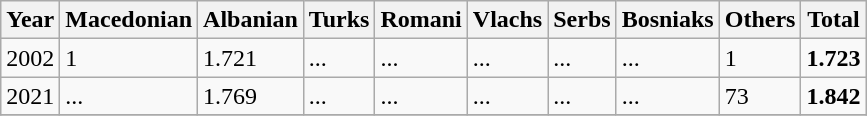<table class="wikitable">
<tr>
<th>Year</th>
<th>Macedonian</th>
<th>Albanian</th>
<th>Turks</th>
<th>Romani</th>
<th>Vlachs</th>
<th>Serbs</th>
<th>Bosniaks</th>
<th><abbr>Others</abbr></th>
<th>Total</th>
</tr>
<tr>
<td>2002</td>
<td>1</td>
<td>1.721</td>
<td>...</td>
<td>...</td>
<td>...</td>
<td>...</td>
<td>...</td>
<td>1</td>
<td><strong>1.723</strong></td>
</tr>
<tr>
<td>2021</td>
<td>...</td>
<td>1.769</td>
<td>...</td>
<td>...</td>
<td>...</td>
<td>...</td>
<td>...</td>
<td>73</td>
<td><strong>1.842</strong></td>
</tr>
<tr>
</tr>
</table>
